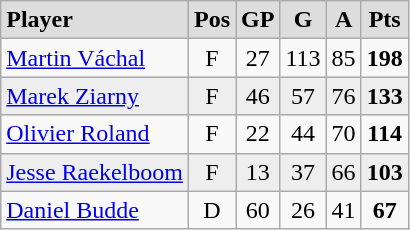<table class="wikitable">
<tr align="center" style="font-weight:bold; background-color:#dddddd;">
<td align="left">Player</td>
<td>Pos</td>
<td>GP</td>
<td>G</td>
<td>A</td>
<td>Pts</td>
</tr>
<tr align="center">
<td align="left"><a href='#'>Martin Váchal</a></td>
<td>F</td>
<td>27</td>
<td>113</td>
<td>85</td>
<td><strong>198</strong></td>
</tr>
<tr align="center" bgcolor="#eeeeee">
<td align="left"><a href='#'>Marek Ziarny</a></td>
<td>F</td>
<td>46</td>
<td>57</td>
<td>76</td>
<td><strong>133</strong></td>
</tr>
<tr align="center">
<td align="left"><a href='#'>Olivier Roland</a></td>
<td>F</td>
<td>22</td>
<td>44</td>
<td>70</td>
<td><strong>114</strong></td>
</tr>
<tr align="center" bgcolor="#eeeeee">
<td align="left"><a href='#'>Jesse Raekelboom</a></td>
<td>F</td>
<td>13</td>
<td>37</td>
<td>66</td>
<td><strong>103</strong></td>
</tr>
<tr align="center">
<td align="left"><a href='#'>Daniel Budde</a></td>
<td>D</td>
<td>60</td>
<td>26</td>
<td>41</td>
<td><strong>67</strong></td>
</tr>
</table>
